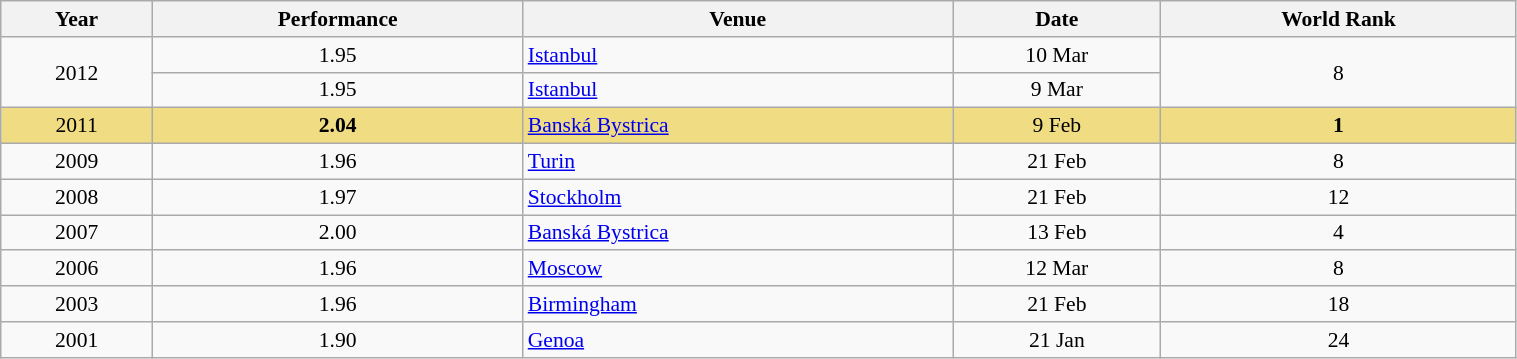<table class="wikitable"  style="width:80%; font-size:90%; text-align:center;">
<tr>
<th>Year</th>
<th>Performance</th>
<th>Venue</th>
<th>Date</th>
<th>World Rank</th>
</tr>
<tr>
<td rowspan=2>2012</td>
<td>1.95</td>
<td align=left> <a href='#'>Istanbul</a></td>
<td>10 Mar</td>
<td rowspan=2>8</td>
</tr>
<tr>
<td>1.95</td>
<td align=left> <a href='#'>Istanbul</a></td>
<td>9 Mar</td>
</tr>
<tr style="background:#f0dc82;">
<td>2011</td>
<td><strong>2.04</strong></td>
<td align=left> <a href='#'>Banská Bystrica</a></td>
<td>9 Feb</td>
<td><strong>1</strong></td>
</tr>
<tr>
<td>2009</td>
<td>1.96</td>
<td align=left> <a href='#'>Turin</a></td>
<td>21 Feb</td>
<td>8</td>
</tr>
<tr>
<td>2008</td>
<td>1.97</td>
<td align=left> <a href='#'>Stockholm</a></td>
<td>21 Feb</td>
<td>12</td>
</tr>
<tr>
<td>2007</td>
<td>2.00</td>
<td align=left> <a href='#'>Banská Bystrica</a></td>
<td>13 Feb</td>
<td>4</td>
</tr>
<tr>
<td>2006</td>
<td>1.96</td>
<td align=left> <a href='#'>Moscow</a></td>
<td>12 Mar</td>
<td>8</td>
</tr>
<tr>
<td>2003</td>
<td>1.96</td>
<td align=left> <a href='#'>Birmingham</a></td>
<td>21 Feb</td>
<td>18</td>
</tr>
<tr>
<td>2001</td>
<td>1.90</td>
<td align=left> <a href='#'>Genoa</a></td>
<td>21 Jan</td>
<td>24</td>
</tr>
</table>
